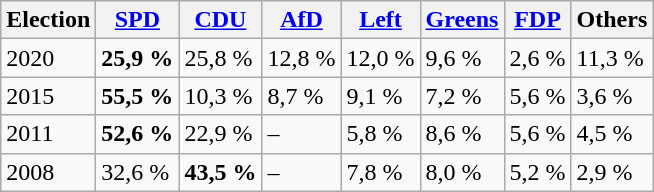<table class="wikitable zebra">
<tr class="hintergrundfarbe5">
<th>Election</th>
<th><a href='#'>SPD</a></th>
<th><a href='#'>CDU</a></th>
<th><a href='#'>AfD</a></th>
<th><a href='#'>Left</a></th>
<th><a href='#'>Greens</a></th>
<th><a href='#'>FDP</a></th>
<th>Others</th>
</tr>
<tr>
<td>2020</td>
<td><strong>25,9 %</strong></td>
<td>25,8 %</td>
<td>12,8 %</td>
<td>12,0 %</td>
<td>9,6 %</td>
<td>2,6 %</td>
<td>11,3 %</td>
</tr>
<tr>
<td>2015</td>
<td><strong>55,5 %</strong></td>
<td>10,3 %</td>
<td>8,7 %</td>
<td>9,1 %</td>
<td>7,2 %</td>
<td>5,6 %</td>
<td>3,6 %</td>
</tr>
<tr>
<td>2011</td>
<td><strong>52,6 %</strong></td>
<td>22,9 %</td>
<td>–</td>
<td>5,8 %</td>
<td>8,6 %</td>
<td>5,6 %</td>
<td>4,5 %</td>
</tr>
<tr>
<td>2008</td>
<td>32,6 %</td>
<td><strong>43,5 %</strong></td>
<td>–</td>
<td>7,8 %</td>
<td>8,0 %</td>
<td>5,2 %</td>
<td>2,9 %</td>
</tr>
</table>
